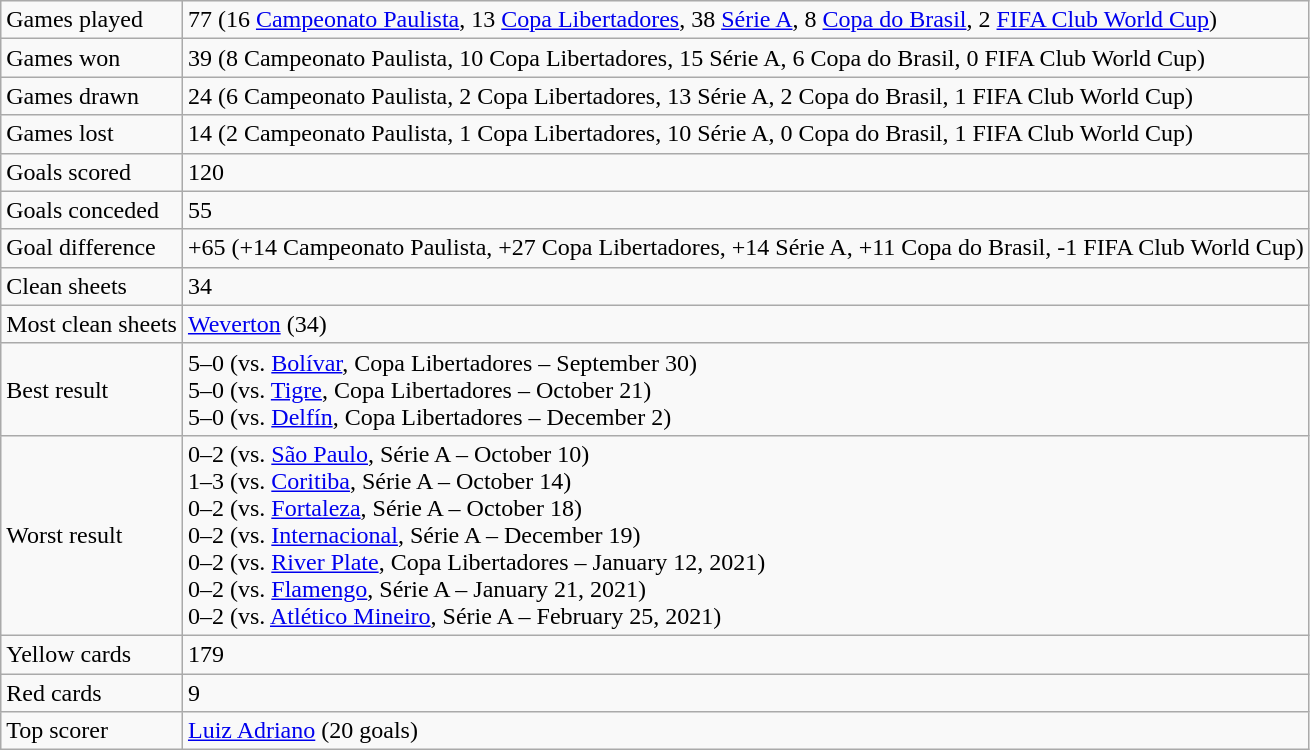<table class="wikitable">
<tr>
<td>Games played</td>
<td>77 (16 <a href='#'>Campeonato Paulista</a>, 13 <a href='#'>Copa Libertadores</a>, 38 <a href='#'>Série A</a>, 8 <a href='#'>Copa do Brasil</a>, 2 <a href='#'>FIFA Club World Cup</a>)</td>
</tr>
<tr>
<td>Games won</td>
<td>39 (8 Campeonato Paulista, 10 Copa Libertadores, 15 Série A, 6 Copa do Brasil, 0 FIFA Club World Cup)</td>
</tr>
<tr>
<td>Games drawn</td>
<td>24 (6 Campeonato Paulista, 2 Copa Libertadores, 13 Série A, 2 Copa do Brasil, 1 FIFA Club World Cup)</td>
</tr>
<tr>
<td>Games lost</td>
<td>14 (2 Campeonato Paulista, 1 Copa Libertadores, 10 Série A, 0 Copa do Brasil, 1 FIFA Club World Cup)</td>
</tr>
<tr>
<td>Goals scored</td>
<td>120</td>
</tr>
<tr>
<td>Goals conceded</td>
<td>55</td>
</tr>
<tr>
<td>Goal difference</td>
<td>+65 (+14 Campeonato Paulista, +27 Copa Libertadores, +14 Série A, +11 Copa do Brasil, -1 FIFA Club World Cup)</td>
</tr>
<tr>
<td>Clean sheets</td>
<td>34</td>
</tr>
<tr>
<td>Most clean sheets</td>
<td><a href='#'>Weverton</a> (34)</td>
</tr>
<tr>
<td>Best result</td>
<td>5–0 (vs. <a href='#'>Bolívar</a>, Copa Libertadores – September 30) <br> 5–0 (vs. <a href='#'>Tigre</a>, Copa Libertadores – October 21) <br> 5–0 (vs. <a href='#'>Delfín</a>, Copa Libertadores – December 2)</td>
</tr>
<tr>
<td>Worst result</td>
<td>0–2 (vs. <a href='#'>São Paulo</a>, Série A – October 10) <br> 1–3 (vs. <a href='#'>Coritiba</a>, Série A – October 14) <br> 0–2 (vs. <a href='#'>Fortaleza</a>, Série A – October 18) <br> 0–2 (vs. <a href='#'>Internacional</a>, Série A – December 19) <br> 0–2 (vs. <a href='#'>River Plate</a>, Copa Libertadores – January 12, 2021) <br> 0–2 (vs. <a href='#'>Flamengo</a>, Série A – January 21, 2021) <br> 0–2 (vs. <a href='#'>Atlético Mineiro</a>, Série A – February 25, 2021)</td>
</tr>
<tr>
<td>Yellow cards</td>
<td>179</td>
</tr>
<tr>
<td>Red cards</td>
<td>9</td>
</tr>
<tr>
<td>Top scorer</td>
<td><a href='#'>Luiz Adriano</a> (20 goals)</td>
</tr>
</table>
